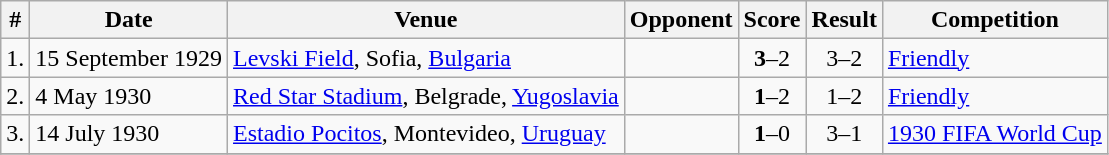<table class="wikitable sortable" style="font-size:100%">
<tr>
<th>#</th>
<th>Date</th>
<th>Venue</th>
<th>Opponent</th>
<th>Score</th>
<th>Result</th>
<th>Competition</th>
</tr>
<tr>
<td align=center>1.</td>
<td>15 September 1929</td>
<td><a href='#'>Levski Field</a>, Sofia, <a href='#'>Bulgaria</a></td>
<td></td>
<td align=center><strong>3</strong>–2</td>
<td align=center>3–2</td>
<td><a href='#'>Friendly</a></td>
</tr>
<tr>
<td align=center>2.</td>
<td>4 May 1930</td>
<td><a href='#'>Red Star Stadium</a>, Belgrade, <a href='#'>Yugoslavia</a></td>
<td></td>
<td align=center><strong>1</strong>–2</td>
<td align=center>1–2</td>
<td><a href='#'>Friendly</a></td>
</tr>
<tr>
<td align=center>3.</td>
<td>14 July 1930</td>
<td><a href='#'>Estadio Pocitos</a>, Montevideo, <a href='#'>Uruguay</a></td>
<td></td>
<td align=center><strong>1</strong>–0</td>
<td align=center>3–1</td>
<td><a href='#'>1930 FIFA World Cup</a></td>
</tr>
<tr>
</tr>
</table>
